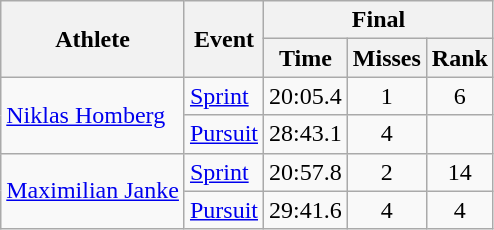<table class="wikitable">
<tr>
<th rowspan="2">Athlete</th>
<th rowspan="2">Event</th>
<th colspan="3">Final</th>
</tr>
<tr>
<th>Time</th>
<th>Misses</th>
<th>Rank</th>
</tr>
<tr>
<td rowspan="2"><a href='#'>Niklas Homberg</a></td>
<td><a href='#'>Sprint</a></td>
<td align="center">20:05.4</td>
<td align="center">1</td>
<td align="center">6</td>
</tr>
<tr>
<td><a href='#'>Pursuit</a></td>
<td align="center">28:43.1</td>
<td align="center">4</td>
<td align="center"></td>
</tr>
<tr>
<td rowspan="2"><a href='#'>Maximilian Janke</a></td>
<td><a href='#'>Sprint</a></td>
<td align="center">20:57.8</td>
<td align="center">2</td>
<td align="center">14</td>
</tr>
<tr>
<td><a href='#'>Pursuit</a></td>
<td align="center">29:41.6</td>
<td align="center">4</td>
<td align="center">4</td>
</tr>
</table>
